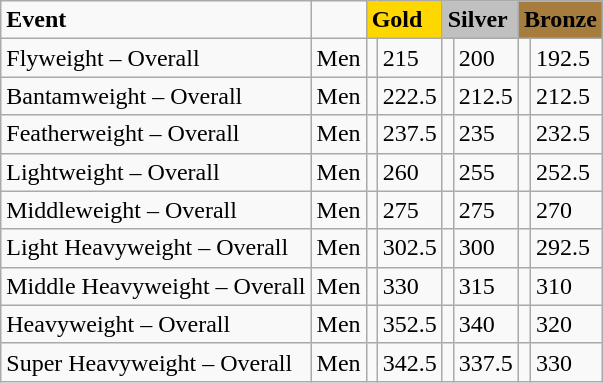<table class="wikitable">
<tr>
<td><strong>Event</strong></td>
<td></td>
<td !align="center" bgcolor="gold" colspan="2"><strong>Gold</strong></td>
<td !align="center" bgcolor="silver" colspan="2"><strong>Silver</strong></td>
<td !align="center" bgcolor="#a67d3d" colspan="2"><strong>Bronze</strong></td>
</tr>
<tr>
<td>Flyweight – Overall</td>
<td>Men</td>
<td></td>
<td>215</td>
<td></td>
<td>200</td>
<td></td>
<td>192.5</td>
</tr>
<tr>
<td>Bantamweight – Overall</td>
<td>Men</td>
<td></td>
<td>222.5</td>
<td></td>
<td>212.5</td>
<td></td>
<td>212.5</td>
</tr>
<tr>
<td>Featherweight – Overall</td>
<td>Men</td>
<td></td>
<td>237.5</td>
<td></td>
<td>235</td>
<td></td>
<td>232.5</td>
</tr>
<tr>
<td>Lightweight – Overall</td>
<td>Men</td>
<td></td>
<td>260</td>
<td></td>
<td>255</td>
<td></td>
<td>252.5</td>
</tr>
<tr>
<td>Middleweight – Overall</td>
<td>Men</td>
<td></td>
<td>275</td>
<td></td>
<td>275</td>
<td></td>
<td>270</td>
</tr>
<tr>
<td>Light Heavyweight – Overall</td>
<td>Men</td>
<td></td>
<td>302.5</td>
<td></td>
<td>300</td>
<td></td>
<td>292.5</td>
</tr>
<tr>
<td>Middle Heavyweight – Overall</td>
<td>Men</td>
<td></td>
<td>330</td>
<td></td>
<td>315</td>
<td></td>
<td>310</td>
</tr>
<tr>
<td>Heavyweight – Overall</td>
<td>Men</td>
<td></td>
<td>352.5</td>
<td></td>
<td>340</td>
<td></td>
<td>320</td>
</tr>
<tr>
<td>Super Heavyweight – Overall</td>
<td>Men</td>
<td></td>
<td>342.5</td>
<td></td>
<td>337.5</td>
<td></td>
<td>330</td>
</tr>
</table>
